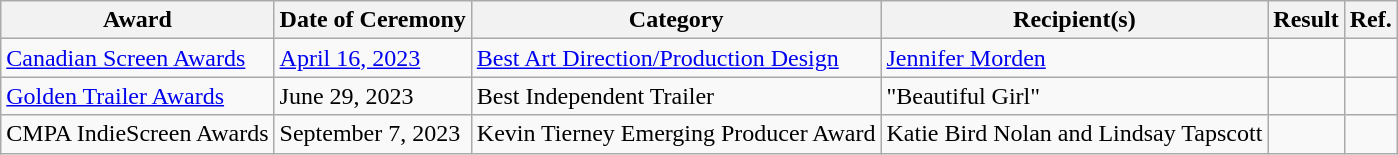<table class="wikitable">
<tr>
<th>Award</th>
<th>Date of Ceremony</th>
<th>Category</th>
<th>Recipient(s)</th>
<th>Result</th>
<th>Ref.</th>
</tr>
<tr>
<td><a href='#'>Canadian Screen Awards</a></td>
<td><a href='#'>April 16, 2023</a></td>
<td><a href='#'>Best Art Direction/Production Design</a></td>
<td><a href='#'>Jennifer Morden</a></td>
<td></td>
<td></td>
</tr>
<tr>
<td><a href='#'>Golden Trailer Awards</a></td>
<td>June 29, 2023</td>
<td>Best Independent Trailer</td>
<td>"Beautiful Girl"</td>
<td></td>
<td></td>
</tr>
<tr>
<td>CMPA IndieScreen Awards</td>
<td>September 7, 2023</td>
<td>Kevin Tierney Emerging Producer Award</td>
<td>Katie Bird Nolan and Lindsay Tapscott</td>
<td></td>
<td></td>
</tr>
</table>
